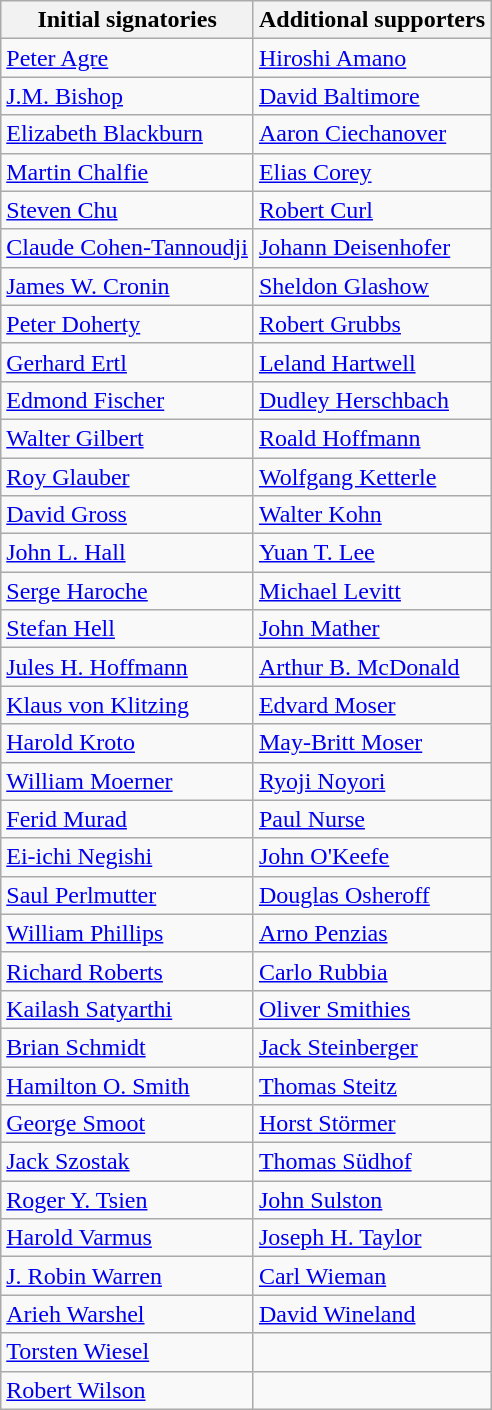<table class="wikitable">
<tr>
<th>Initial signatories</th>
<th>Additional supporters</th>
</tr>
<tr>
<td><a href='#'>Peter Agre</a></td>
<td><a href='#'>Hiroshi Amano</a></td>
</tr>
<tr>
<td><a href='#'>J.M. Bishop</a></td>
<td><a href='#'>David Baltimore</a></td>
</tr>
<tr>
<td><a href='#'>Elizabeth Blackburn</a></td>
<td><a href='#'>Aaron Ciechanover</a></td>
</tr>
<tr>
<td><a href='#'>Martin Chalfie</a></td>
<td><a href='#'>Elias Corey</a></td>
</tr>
<tr>
<td><a href='#'>Steven Chu</a></td>
<td><a href='#'>Robert Curl</a></td>
</tr>
<tr>
<td><a href='#'>Claude Cohen-Tannoudji</a></td>
<td><a href='#'>Johann Deisenhofer</a></td>
</tr>
<tr>
<td><a href='#'>James W. Cronin</a></td>
<td><a href='#'>Sheldon Glashow</a></td>
</tr>
<tr>
<td><a href='#'>Peter Doherty</a></td>
<td><a href='#'>Robert Grubbs</a></td>
</tr>
<tr>
<td><a href='#'>Gerhard Ertl</a></td>
<td><a href='#'>Leland Hartwell</a></td>
</tr>
<tr>
<td><a href='#'>Edmond Fischer</a></td>
<td><a href='#'>Dudley Herschbach</a></td>
</tr>
<tr>
<td><a href='#'>Walter Gilbert</a></td>
<td><a href='#'>Roald Hoffmann</a></td>
</tr>
<tr>
<td><a href='#'>Roy Glauber</a></td>
<td><a href='#'>Wolfgang Ketterle</a></td>
</tr>
<tr>
<td><a href='#'>David Gross</a></td>
<td><a href='#'>Walter Kohn</a></td>
</tr>
<tr>
<td><a href='#'>John L. Hall</a></td>
<td><a href='#'>Yuan T. Lee</a></td>
</tr>
<tr>
<td><a href='#'>Serge Haroche</a></td>
<td><a href='#'>Michael Levitt</a></td>
</tr>
<tr>
<td><a href='#'>Stefan Hell</a></td>
<td><a href='#'>John Mather</a></td>
</tr>
<tr>
<td><a href='#'>Jules H. Hoffmann</a></td>
<td><a href='#'>Arthur B. McDonald</a></td>
</tr>
<tr>
<td><a href='#'>Klaus von Klitzing</a></td>
<td><a href='#'>Edvard Moser</a></td>
</tr>
<tr>
<td><a href='#'>Harold Kroto</a></td>
<td><a href='#'>May-Britt Moser</a></td>
</tr>
<tr>
<td><a href='#'>William Moerner</a></td>
<td><a href='#'>Ryoji Noyori</a></td>
</tr>
<tr>
<td><a href='#'>Ferid Murad</a></td>
<td><a href='#'>Paul Nurse</a></td>
</tr>
<tr>
<td><a href='#'>Ei-ichi Negishi</a></td>
<td><a href='#'>John O'Keefe</a></td>
</tr>
<tr>
<td><a href='#'>Saul Perlmutter</a></td>
<td><a href='#'>Douglas Osheroff</a></td>
</tr>
<tr>
<td><a href='#'>William Phillips</a></td>
<td><a href='#'>Arno Penzias</a></td>
</tr>
<tr>
<td><a href='#'>Richard Roberts</a></td>
<td><a href='#'>Carlo Rubbia</a></td>
</tr>
<tr>
<td><a href='#'>Kailash Satyarthi</a></td>
<td><a href='#'>Oliver Smithies</a></td>
</tr>
<tr>
<td><a href='#'>Brian Schmidt</a></td>
<td><a href='#'>Jack Steinberger</a></td>
</tr>
<tr>
<td><a href='#'>Hamilton O. Smith</a></td>
<td><a href='#'>Thomas Steitz</a></td>
</tr>
<tr>
<td><a href='#'>George Smoot</a></td>
<td><a href='#'>Horst Störmer</a></td>
</tr>
<tr>
<td><a href='#'>Jack Szostak</a></td>
<td><a href='#'>Thomas Südhof</a></td>
</tr>
<tr>
<td><a href='#'>Roger Y. Tsien</a></td>
<td><a href='#'>John Sulston</a></td>
</tr>
<tr>
<td><a href='#'>Harold Varmus</a></td>
<td><a href='#'>Joseph H. Taylor</a></td>
</tr>
<tr>
<td><a href='#'>J. Robin Warren</a></td>
<td><a href='#'>Carl Wieman</a></td>
</tr>
<tr>
<td><a href='#'>Arieh Warshel</a></td>
<td><a href='#'>David Wineland</a></td>
</tr>
<tr>
<td><a href='#'>Torsten Wiesel</a></td>
<td></td>
</tr>
<tr>
<td><a href='#'>Robert Wilson</a></td>
<td></td>
</tr>
</table>
